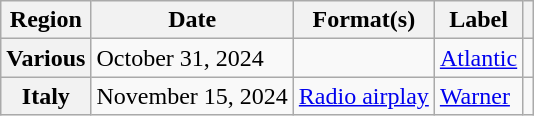<table class="wikitable plainrowheaders">
<tr>
<th scope="col">Region</th>
<th scope="col">Date</th>
<th scope="col">Format(s)</th>
<th scope="col">Label</th>
<th scope="col"></th>
</tr>
<tr>
<th scope="row">Various</th>
<td>October 31, 2024</td>
<td></td>
<td><a href='#'>Atlantic</a></td>
<td style="text-align:center;"></td>
</tr>
<tr>
<th scope="row">Italy</th>
<td>November 15, 2024</td>
<td><a href='#'>Radio airplay</a></td>
<td><a href='#'>Warner</a></td>
<td style="text-align:center;"></td>
</tr>
</table>
